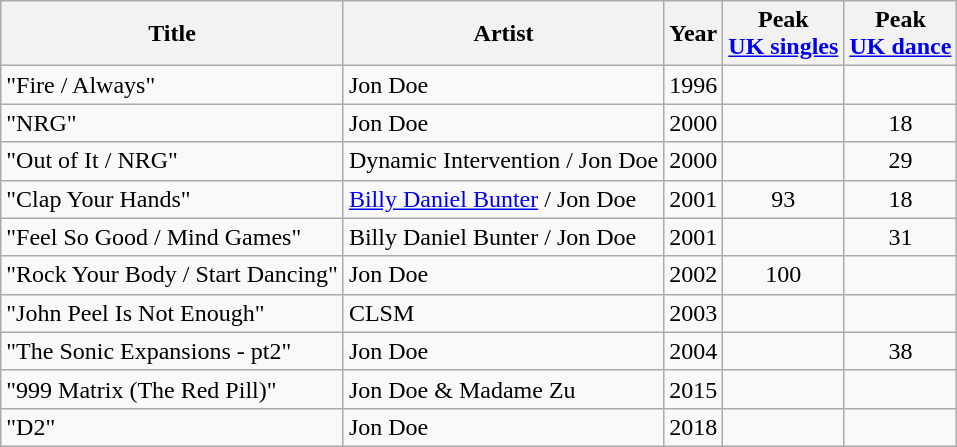<table class="wikitable sortable">
<tr>
<th>Title</th>
<th>Artist</th>
<th>Year</th>
<th>Peak<br><a href='#'>UK singles</a></th>
<th>Peak<br><a href='#'>UK dance</a></th>
</tr>
<tr>
<td>"Fire / Always"</td>
<td>Jon Doe</td>
<td>1996</td>
<td></td>
<td></td>
</tr>
<tr>
<td>"NRG"</td>
<td>Jon Doe</td>
<td>2000</td>
<td></td>
<td style="text-align:center;">18</td>
</tr>
<tr>
<td>"Out of It / NRG"</td>
<td>Dynamic Intervention / Jon Doe</td>
<td>2000</td>
<td></td>
<td style="text-align:center;">29</td>
</tr>
<tr>
<td>"Clap Your Hands"</td>
<td><a href='#'>Billy Daniel Bunter</a> / Jon Doe</td>
<td>2001</td>
<td style="text-align:center;">93</td>
<td style="text-align:center;">18</td>
</tr>
<tr>
<td>"Feel So Good / Mind Games"</td>
<td>Billy Daniel Bunter / Jon Doe</td>
<td>2001</td>
<td></td>
<td style="text-align:center;">31</td>
</tr>
<tr>
<td>"Rock Your Body / Start Dancing"</td>
<td>Jon Doe</td>
<td>2002</td>
<td style="text-align:center;">100</td>
<td></td>
</tr>
<tr>
<td>"John Peel Is Not Enough"</td>
<td>CLSM</td>
<td>2003</td>
<td></td>
<td></td>
</tr>
<tr>
<td>"The Sonic Expansions - pt2"</td>
<td>Jon Doe</td>
<td>2004</td>
<td></td>
<td style="text-align:center;">38</td>
</tr>
<tr>
<td>"999 Matrix (The Red Pill)"</td>
<td>Jon Doe & Madame Zu</td>
<td>2015</td>
<td></td>
<td></td>
</tr>
<tr>
<td>"D2"</td>
<td>Jon Doe</td>
<td>2018</td>
<td></td>
<td></td>
</tr>
</table>
